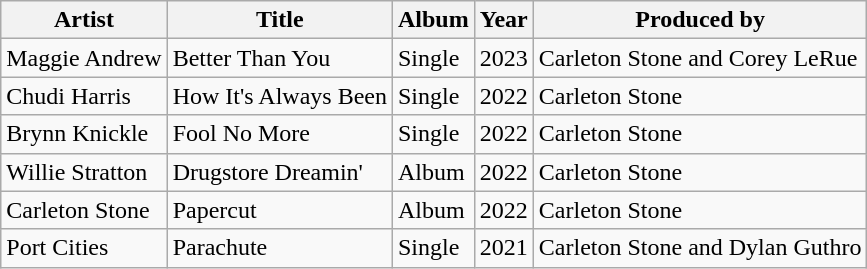<table class="wikitable">
<tr>
<th>Artist</th>
<th>Title</th>
<th>Album</th>
<th>Year</th>
<th>Produced by</th>
</tr>
<tr>
<td>Maggie Andrew</td>
<td>Better Than You</td>
<td>Single</td>
<td>2023</td>
<td>Carleton Stone and Corey LeRue</td>
</tr>
<tr>
<td>Chudi Harris</td>
<td>How It's Always Been</td>
<td>Single</td>
<td>2022</td>
<td>Carleton Stone</td>
</tr>
<tr>
<td>Brynn Knickle</td>
<td>Fool No More</td>
<td>Single</td>
<td>2022</td>
<td>Carleton Stone</td>
</tr>
<tr>
<td>Willie Stratton</td>
<td>Drugstore Dreamin'</td>
<td>Album</td>
<td>2022</td>
<td>Carleton Stone</td>
</tr>
<tr>
<td>Carleton Stone</td>
<td>Papercut</td>
<td>Album</td>
<td>2022</td>
<td>Carleton Stone</td>
</tr>
<tr>
<td>Port Cities</td>
<td>Parachute</td>
<td>Single</td>
<td>2021</td>
<td>Carleton Stone and Dylan Guthro</td>
</tr>
</table>
